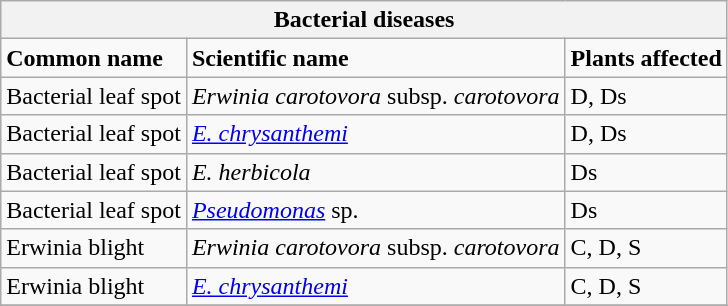<table class="wikitable" style="clear">
<tr>
<th colspan=3><strong>Bacterial diseases</strong><br></th>
</tr>
<tr>
<td><strong>Common name</strong></td>
<td><strong>Scientific name</strong></td>
<td><strong>Plants affected</strong></td>
</tr>
<tr>
<td>Bacterial leaf spot</td>
<td><em>Erwinia carotovora</em> subsp. <em>carotovora</em></td>
<td>D, Ds</td>
</tr>
<tr>
<td>Bacterial leaf spot</td>
<td><em><a href='#'>E. chrysanthemi</a></em></td>
<td>D, Ds</td>
</tr>
<tr>
<td>Bacterial leaf spot</td>
<td><em>E. herbicola</em></td>
<td>Ds</td>
</tr>
<tr>
<td>Bacterial leaf spot</td>
<td><em><a href='#'>Pseudomonas</a></em> sp.</td>
<td>Ds</td>
</tr>
<tr>
<td>Erwinia blight</td>
<td><em>Erwinia carotovora</em> subsp. <em>carotovora</em></td>
<td>C, D, S</td>
</tr>
<tr>
<td>Erwinia blight</td>
<td><em><a href='#'>E. chrysanthemi</a></em></td>
<td>C, D, S</td>
</tr>
<tr>
</tr>
</table>
